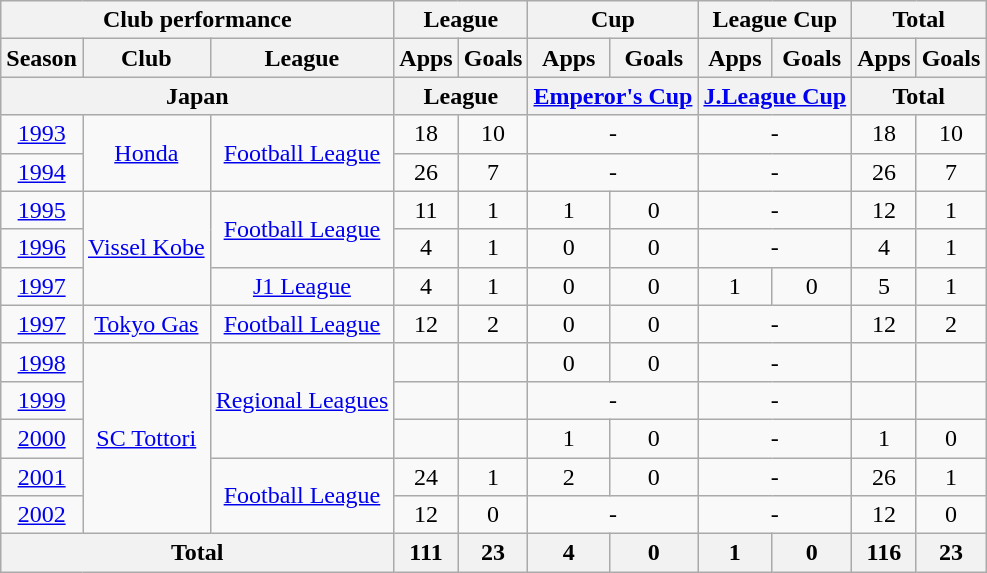<table class="wikitable" style="text-align:center;">
<tr>
<th colspan=3>Club performance</th>
<th colspan=2>League</th>
<th colspan=2>Cup</th>
<th colspan=2>League Cup</th>
<th colspan=2>Total</th>
</tr>
<tr>
<th>Season</th>
<th>Club</th>
<th>League</th>
<th>Apps</th>
<th>Goals</th>
<th>Apps</th>
<th>Goals</th>
<th>Apps</th>
<th>Goals</th>
<th>Apps</th>
<th>Goals</th>
</tr>
<tr>
<th colspan=3>Japan</th>
<th colspan=2>League</th>
<th colspan=2><a href='#'>Emperor's Cup</a></th>
<th colspan=2><a href='#'>J.League Cup</a></th>
<th colspan=2>Total</th>
</tr>
<tr>
<td><a href='#'>1993</a></td>
<td rowspan="2"><a href='#'>Honda</a></td>
<td rowspan="2"><a href='#'>Football League</a></td>
<td>18</td>
<td>10</td>
<td colspan="2">-</td>
<td colspan="2">-</td>
<td>18</td>
<td>10</td>
</tr>
<tr>
<td><a href='#'>1994</a></td>
<td>26</td>
<td>7</td>
<td colspan="2">-</td>
<td colspan="2">-</td>
<td>26</td>
<td>7</td>
</tr>
<tr>
<td><a href='#'>1995</a></td>
<td rowspan="3"><a href='#'>Vissel Kobe</a></td>
<td rowspan="2"><a href='#'>Football League</a></td>
<td>11</td>
<td>1</td>
<td>1</td>
<td>0</td>
<td colspan="2">-</td>
<td>12</td>
<td>1</td>
</tr>
<tr>
<td><a href='#'>1996</a></td>
<td>4</td>
<td>1</td>
<td>0</td>
<td>0</td>
<td colspan="2">-</td>
<td>4</td>
<td>1</td>
</tr>
<tr>
<td><a href='#'>1997</a></td>
<td><a href='#'>J1 League</a></td>
<td>4</td>
<td>1</td>
<td>0</td>
<td>0</td>
<td>1</td>
<td>0</td>
<td>5</td>
<td>1</td>
</tr>
<tr>
<td><a href='#'>1997</a></td>
<td><a href='#'>Tokyo Gas</a></td>
<td><a href='#'>Football League</a></td>
<td>12</td>
<td>2</td>
<td>0</td>
<td>0</td>
<td colspan="2">-</td>
<td>12</td>
<td>2</td>
</tr>
<tr>
<td><a href='#'>1998</a></td>
<td rowspan="5"><a href='#'>SC Tottori</a></td>
<td rowspan="3"><a href='#'>Regional Leagues</a></td>
<td></td>
<td></td>
<td>0</td>
<td>0</td>
<td colspan="2">-</td>
<td></td>
<td></td>
</tr>
<tr>
<td><a href='#'>1999</a></td>
<td></td>
<td></td>
<td colspan="2">-</td>
<td colspan="2">-</td>
<td></td>
<td></td>
</tr>
<tr>
<td><a href='#'>2000</a></td>
<td></td>
<td></td>
<td>1</td>
<td>0</td>
<td colspan="2">-</td>
<td>1</td>
<td>0</td>
</tr>
<tr>
<td><a href='#'>2001</a></td>
<td rowspan="2"><a href='#'>Football League</a></td>
<td>24</td>
<td>1</td>
<td>2</td>
<td>0</td>
<td colspan="2">-</td>
<td>26</td>
<td>1</td>
</tr>
<tr>
<td><a href='#'>2002</a></td>
<td>12</td>
<td>0</td>
<td colspan="2">-</td>
<td colspan="2">-</td>
<td>12</td>
<td>0</td>
</tr>
<tr>
<th colspan=3>Total</th>
<th>111</th>
<th>23</th>
<th>4</th>
<th>0</th>
<th>1</th>
<th>0</th>
<th>116</th>
<th>23</th>
</tr>
</table>
